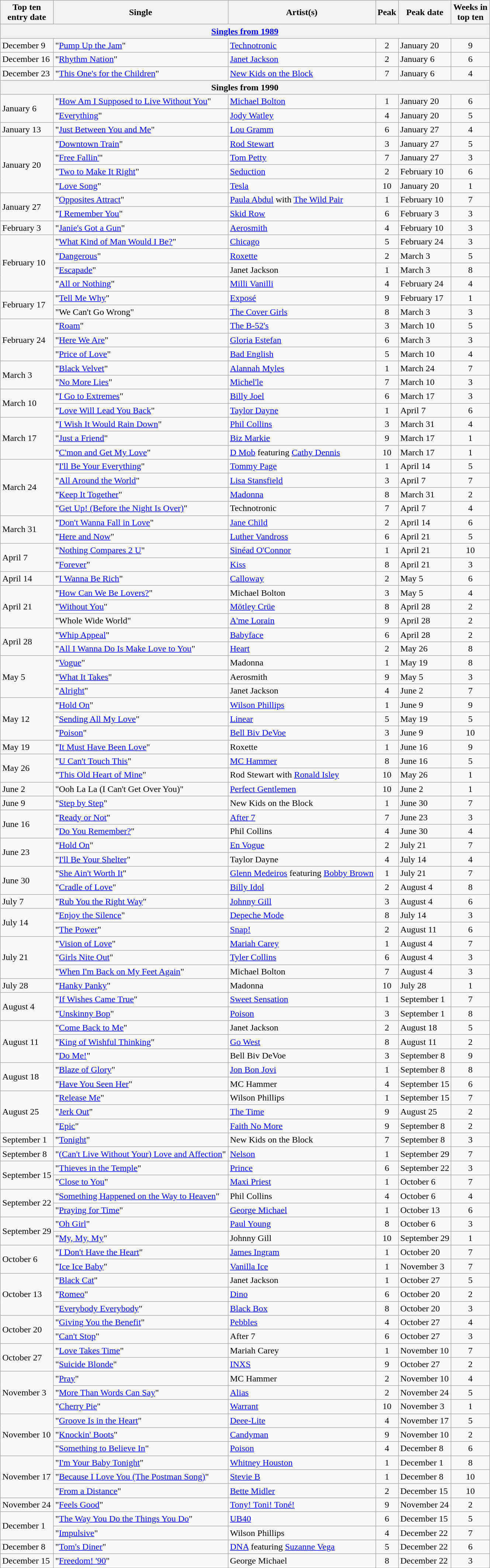<table class="wikitable sortable">
<tr>
<th>Top ten<br>entry date</th>
<th>Single</th>
<th>Artist(s)</th>
<th data-sort-type="number">Peak</th>
<th>Peak date</th>
<th data-sort-type="number">Weeks in<br>top ten</th>
</tr>
<tr>
<th colspan=6><a href='#'>Singles from 1989</a></th>
</tr>
<tr>
<td>December 9</td>
<td>"<a href='#'>Pump Up the Jam</a>"</td>
<td><a href='#'>Technotronic</a></td>
<td align=center>2</td>
<td>January 20</td>
<td align=center>9</td>
</tr>
<tr>
<td>December 16</td>
<td>"<a href='#'>Rhythm Nation</a>"</td>
<td><a href='#'>Janet Jackson</a></td>
<td align=center>2</td>
<td>January 6</td>
<td align=center>6</td>
</tr>
<tr>
<td>December 23</td>
<td>"<a href='#'>This One's for the Children</a>"</td>
<td><a href='#'>New Kids on the Block</a></td>
<td align=center>7</td>
<td>January 6</td>
<td align=center>4</td>
</tr>
<tr>
<th colspan=6>Singles from 1990</th>
</tr>
<tr>
<td rowspan="2">January 6</td>
<td>"<a href='#'>How Am I Supposed to Live Without You</a>"</td>
<td><a href='#'>Michael Bolton</a></td>
<td align=center>1</td>
<td>January 20</td>
<td align=center>6</td>
</tr>
<tr>
<td>"<a href='#'>Everything</a>"</td>
<td><a href='#'>Jody Watley</a></td>
<td align=center>4</td>
<td>January 20</td>
<td align=center>5</td>
</tr>
<tr>
<td>January 13</td>
<td>"<a href='#'>Just Between You and Me</a>"</td>
<td><a href='#'>Lou Gramm</a></td>
<td align=center>6</td>
<td>January 27</td>
<td align=center>4</td>
</tr>
<tr>
<td rowspan="4">January 20</td>
<td>"<a href='#'>Downtown Train</a>"</td>
<td><a href='#'>Rod Stewart</a></td>
<td align=center>3</td>
<td>January 27</td>
<td align=center>5</td>
</tr>
<tr>
<td>"<a href='#'>Free Fallin'</a>"</td>
<td><a href='#'>Tom Petty</a></td>
<td align=center>7</td>
<td>January 27</td>
<td align=center>3</td>
</tr>
<tr>
<td>"<a href='#'>Two to Make It Right</a>"</td>
<td><a href='#'>Seduction</a></td>
<td align=center>2</td>
<td>February 10</td>
<td align=center>6</td>
</tr>
<tr>
<td>"<a href='#'>Love Song</a>"</td>
<td><a href='#'>Tesla</a></td>
<td align=center>10</td>
<td>January 20</td>
<td align=center>1</td>
</tr>
<tr>
<td rowspan="2">January 27</td>
<td>"<a href='#'>Opposites Attract</a>"</td>
<td><a href='#'>Paula Abdul</a> with <a href='#'>The Wild Pair</a></td>
<td align=center>1</td>
<td>February 10</td>
<td align=center>7</td>
</tr>
<tr>
<td>"<a href='#'>I Remember You</a>"</td>
<td><a href='#'>Skid Row</a></td>
<td align=center>6</td>
<td>February 3</td>
<td align=center>3</td>
</tr>
<tr>
<td>February 3</td>
<td>"<a href='#'>Janie's Got a Gun</a>"</td>
<td><a href='#'>Aerosmith</a></td>
<td align=center>4</td>
<td>February 10</td>
<td align=center>3</td>
</tr>
<tr>
<td rowspan="4">February 10</td>
<td>"<a href='#'>What Kind of Man Would I Be?</a>"</td>
<td><a href='#'>Chicago</a></td>
<td align=center>5</td>
<td>February 24</td>
<td align=center>3</td>
</tr>
<tr>
<td>"<a href='#'>Dangerous</a>"</td>
<td><a href='#'>Roxette</a></td>
<td align=center>2</td>
<td>March 3</td>
<td align=center>5</td>
</tr>
<tr>
<td>"<a href='#'>Escapade</a>"</td>
<td>Janet Jackson</td>
<td align=center>1</td>
<td>March 3</td>
<td align=center>8</td>
</tr>
<tr>
<td>"<a href='#'>All or Nothing</a>"</td>
<td><a href='#'>Milli Vanilli</a></td>
<td align=center>4</td>
<td>February 24</td>
<td align=center>4</td>
</tr>
<tr>
<td rowspan="2">February 17</td>
<td>"<a href='#'>Tell Me Why</a>"</td>
<td><a href='#'>Exposé</a></td>
<td align=center>9</td>
<td>February 17</td>
<td align=center>1</td>
</tr>
<tr>
<td>"We Can't Go Wrong"</td>
<td><a href='#'>The Cover Girls</a></td>
<td align=center>8</td>
<td>March 3</td>
<td align=center>3</td>
</tr>
<tr>
<td rowspan="3">February 24</td>
<td>"<a href='#'>Roam</a>"</td>
<td><a href='#'>The B-52's</a></td>
<td align=center>3</td>
<td>March 10</td>
<td align=center>5</td>
</tr>
<tr>
<td>"<a href='#'>Here We Are</a>"</td>
<td><a href='#'>Gloria Estefan</a></td>
<td align=center>6</td>
<td>March 3</td>
<td align=center>3</td>
</tr>
<tr>
<td>"<a href='#'>Price of Love</a>"</td>
<td><a href='#'>Bad English</a></td>
<td align=center>5</td>
<td>March 10</td>
<td align=center>4</td>
</tr>
<tr>
<td rowspan="2">March 3</td>
<td>"<a href='#'>Black Velvet</a>"</td>
<td><a href='#'>Alannah Myles</a></td>
<td align=center>1</td>
<td>March 24</td>
<td align=center>7</td>
</tr>
<tr>
<td>"<a href='#'>No More Lies</a>"</td>
<td><a href='#'>Michel'le</a></td>
<td align=center>7</td>
<td>March 10</td>
<td align=center>3</td>
</tr>
<tr>
<td rowspan="2">March 10</td>
<td>"<a href='#'>I Go to Extremes</a>"</td>
<td><a href='#'>Billy Joel</a></td>
<td align=center>6</td>
<td>March 17</td>
<td align=center>3</td>
</tr>
<tr>
<td>"<a href='#'>Love Will Lead You Back</a>"</td>
<td><a href='#'>Taylor Dayne</a></td>
<td align=center>1</td>
<td>April 7</td>
<td align=center>6</td>
</tr>
<tr>
<td rowspan="3">March 17</td>
<td>"<a href='#'>I Wish It Would Rain Down</a>"</td>
<td><a href='#'>Phil Collins</a></td>
<td align=center>3</td>
<td>March 31</td>
<td align=center>4</td>
</tr>
<tr>
<td>"<a href='#'>Just a Friend</a>"</td>
<td><a href='#'>Biz Markie</a></td>
<td align=center>9</td>
<td>March 17</td>
<td align=center>1</td>
</tr>
<tr>
<td>"<a href='#'>C'mon and Get My Love</a>"</td>
<td><a href='#'>D Mob</a> featuring <a href='#'>Cathy Dennis</a></td>
<td align=center>10</td>
<td>March 17</td>
<td align=center>1</td>
</tr>
<tr>
<td rowspan="4">March 24</td>
<td>"<a href='#'>I'll Be Your Everything</a>"</td>
<td><a href='#'>Tommy Page</a></td>
<td align=center>1</td>
<td>April 14</td>
<td align=center>5</td>
</tr>
<tr>
<td>"<a href='#'>All Around the World</a>"</td>
<td><a href='#'>Lisa Stansfield</a></td>
<td align=center>3</td>
<td>April 7</td>
<td align=center>7</td>
</tr>
<tr>
<td>"<a href='#'>Keep It Together</a>"</td>
<td><a href='#'>Madonna</a></td>
<td align=center>8</td>
<td>March 31</td>
<td align=center>2</td>
</tr>
<tr>
<td>"<a href='#'>Get Up! (Before the Night Is Over)</a>"</td>
<td>Technotronic</td>
<td align=center>7</td>
<td>April 7</td>
<td align=center>4</td>
</tr>
<tr>
<td rowspan="2">March 31</td>
<td>"<a href='#'>Don't Wanna Fall in Love</a>"</td>
<td><a href='#'>Jane Child</a></td>
<td align=center>2</td>
<td>April 14</td>
<td align=center>6</td>
</tr>
<tr>
<td>"<a href='#'>Here and Now</a>"</td>
<td><a href='#'>Luther Vandross</a></td>
<td align=center>6</td>
<td>April 21</td>
<td align=center>5</td>
</tr>
<tr>
<td rowspan="2">April 7</td>
<td>"<a href='#'>Nothing Compares 2 U</a>"</td>
<td><a href='#'>Sinéad O'Connor</a></td>
<td align=center>1</td>
<td>April 21</td>
<td align=center>10</td>
</tr>
<tr>
<td>"<a href='#'>Forever</a>"</td>
<td><a href='#'>Kiss</a></td>
<td align=center>8</td>
<td>April 21</td>
<td align=center>3</td>
</tr>
<tr>
<td>April 14</td>
<td>"<a href='#'>I Wanna Be Rich</a>"</td>
<td><a href='#'>Calloway</a></td>
<td align=center>2</td>
<td>May 5</td>
<td align=center>6</td>
</tr>
<tr>
<td rowspan="3">April 21</td>
<td>"<a href='#'>How Can We Be Lovers?</a>"</td>
<td>Michael Bolton</td>
<td align=center>3</td>
<td>May 5</td>
<td align=center>4</td>
</tr>
<tr>
<td>"<a href='#'>Without You</a>"</td>
<td><a href='#'>Mötley Crüe</a></td>
<td align=center>8</td>
<td>April 28</td>
<td align=center>2</td>
</tr>
<tr>
<td>"Whole Wide World"</td>
<td><a href='#'>A'me Lorain</a></td>
<td align=center>9</td>
<td>April 28</td>
<td align=center>2</td>
</tr>
<tr>
<td rowspan="2">April 28</td>
<td>"<a href='#'>Whip Appeal</a>"</td>
<td><a href='#'>Babyface</a></td>
<td align=center>6</td>
<td>April 28</td>
<td align=center>2</td>
</tr>
<tr>
<td>"<a href='#'>All I Wanna Do Is Make Love to You</a>"</td>
<td><a href='#'>Heart</a></td>
<td align=center>2</td>
<td>May 26</td>
<td align=center>8</td>
</tr>
<tr>
<td rowspan="3">May 5</td>
<td>"<a href='#'>Vogue</a>"</td>
<td>Madonna</td>
<td align=center>1</td>
<td>May 19</td>
<td align=center>8</td>
</tr>
<tr>
<td>"<a href='#'>What It Takes</a>"</td>
<td>Aerosmith</td>
<td align=center>9</td>
<td>May 5</td>
<td align=center>3</td>
</tr>
<tr>
<td>"<a href='#'>Alright</a>"</td>
<td>Janet Jackson</td>
<td align=center>4</td>
<td>June 2</td>
<td align=center>7</td>
</tr>
<tr>
<td rowspan="3">May 12</td>
<td>"<a href='#'>Hold On</a>"</td>
<td><a href='#'>Wilson Phillips</a></td>
<td align=center>1</td>
<td>June 9</td>
<td align=center>9</td>
</tr>
<tr>
<td>"<a href='#'>Sending All My Love</a>"</td>
<td><a href='#'>Linear</a></td>
<td align=center>5</td>
<td>May 19</td>
<td align=center>5</td>
</tr>
<tr>
<td>"<a href='#'>Poison</a>"</td>
<td><a href='#'>Bell Biv DeVoe</a></td>
<td align=center>3</td>
<td>June 9</td>
<td align=center>10</td>
</tr>
<tr>
<td>May 19</td>
<td>"<a href='#'>It Must Have Been Love</a>"</td>
<td>Roxette</td>
<td align=center>1</td>
<td>June 16</td>
<td align=center>9</td>
</tr>
<tr>
<td rowspan="2">May 26</td>
<td>"<a href='#'>U Can't Touch This</a>"</td>
<td><a href='#'>MC Hammer</a></td>
<td align=center>8</td>
<td>June 16</td>
<td align=center>5</td>
</tr>
<tr>
<td>"<a href='#'>This Old Heart of Mine</a>"</td>
<td>Rod Stewart with <a href='#'>Ronald Isley</a></td>
<td align=center>10</td>
<td>May 26</td>
<td align=center>1</td>
</tr>
<tr>
<td>June 2</td>
<td>"Ooh La La (I Can't Get Over You)"</td>
<td><a href='#'>Perfect Gentlemen</a></td>
<td align=center>10</td>
<td>June 2</td>
<td align=center>1</td>
</tr>
<tr>
<td>June 9</td>
<td>"<a href='#'>Step by Step</a>"</td>
<td>New Kids on the Block</td>
<td align=center>1</td>
<td>June 30</td>
<td align=center>7</td>
</tr>
<tr>
<td rowspan="2">June 16</td>
<td>"<a href='#'>Ready or Not</a>"</td>
<td><a href='#'>After 7</a></td>
<td align=center>7</td>
<td>June 23</td>
<td align=center>3</td>
</tr>
<tr>
<td>"<a href='#'>Do You Remember?</a>"</td>
<td>Phil Collins</td>
<td align=center>4</td>
<td>June 30</td>
<td align=center>4</td>
</tr>
<tr>
<td rowspan="2">June 23</td>
<td>"<a href='#'>Hold On</a>"</td>
<td><a href='#'>En Vogue</a></td>
<td align=center>2</td>
<td>July 21</td>
<td align=center>7</td>
</tr>
<tr>
<td>"<a href='#'>I'll Be Your Shelter</a>"</td>
<td>Taylor Dayne</td>
<td align=center>4</td>
<td>July 14</td>
<td align=center>4</td>
</tr>
<tr>
<td rowspan="2">June 30</td>
<td>"<a href='#'>She Ain't Worth It</a>"</td>
<td><a href='#'>Glenn Medeiros</a> featuring <a href='#'>Bobby Brown</a></td>
<td align=center>1</td>
<td>July 21</td>
<td align=center>7</td>
</tr>
<tr>
<td>"<a href='#'>Cradle of Love</a>"</td>
<td><a href='#'>Billy Idol</a></td>
<td align=center>2</td>
<td>August 4</td>
<td align=center>8</td>
</tr>
<tr>
<td>July 7</td>
<td>"<a href='#'>Rub You the Right Way</a>"</td>
<td><a href='#'>Johnny Gill</a></td>
<td align=center>3</td>
<td>August 4</td>
<td align=center>6</td>
</tr>
<tr>
<td rowspan="2">July 14</td>
<td>"<a href='#'>Enjoy the Silence</a>"</td>
<td><a href='#'>Depeche Mode</a></td>
<td align=center>8</td>
<td>July 14</td>
<td align=center>3</td>
</tr>
<tr>
<td>"<a href='#'>The Power</a>"</td>
<td><a href='#'>Snap!</a></td>
<td align=center>2</td>
<td>August 11</td>
<td align=center>6</td>
</tr>
<tr>
<td rowspan="3">July 21</td>
<td>"<a href='#'>Vision of Love</a>"</td>
<td><a href='#'>Mariah Carey</a></td>
<td align=center>1</td>
<td>August 4</td>
<td align=center>7</td>
</tr>
<tr>
<td>"<a href='#'>Girls Nite Out</a>"</td>
<td><a href='#'>Tyler Collins</a></td>
<td align=center>6</td>
<td>August 4</td>
<td align=center>3</td>
</tr>
<tr>
<td>"<a href='#'>When I'm Back on My Feet Again</a>"</td>
<td>Michael Bolton</td>
<td align=center>7</td>
<td>August 4</td>
<td align=center>3</td>
</tr>
<tr>
<td>July 28</td>
<td>"<a href='#'>Hanky Panky</a>"</td>
<td>Madonna</td>
<td align=center>10</td>
<td>July 28</td>
<td align=center>1</td>
</tr>
<tr>
<td rowspan="2">August 4</td>
<td>"<a href='#'>If Wishes Came True</a>"</td>
<td><a href='#'>Sweet Sensation</a></td>
<td align=center>1</td>
<td>September 1</td>
<td align=center>7</td>
</tr>
<tr>
<td>"<a href='#'>Unskinny Bop</a>"</td>
<td><a href='#'>Poison</a></td>
<td align=center>3</td>
<td>September 1</td>
<td align=center>8</td>
</tr>
<tr>
<td rowspan="3">August 11</td>
<td>"<a href='#'>Come Back to Me</a>"</td>
<td>Janet Jackson</td>
<td align=center>2</td>
<td>August 18</td>
<td align=center>5</td>
</tr>
<tr>
<td>"<a href='#'>King of Wishful Thinking</a>"</td>
<td><a href='#'>Go West</a></td>
<td align=center>8</td>
<td>August 11</td>
<td align=center>2</td>
</tr>
<tr>
<td>"<a href='#'>Do Me!</a>"</td>
<td>Bell Biv DeVoe</td>
<td align=center>3</td>
<td>September 8</td>
<td align=center>9</td>
</tr>
<tr>
<td rowspan="2">August 18</td>
<td>"<a href='#'>Blaze of Glory</a>"</td>
<td><a href='#'>Jon Bon Jovi</a></td>
<td align=center>1</td>
<td>September 8</td>
<td align=center>8</td>
</tr>
<tr>
<td>"<a href='#'>Have You Seen Her</a>"</td>
<td>MC Hammer</td>
<td align=center>4</td>
<td>September 15</td>
<td align=center>6</td>
</tr>
<tr>
<td rowspan="3">August 25</td>
<td>"<a href='#'>Release Me</a>"</td>
<td>Wilson Phillips</td>
<td align=center>1</td>
<td>September 15</td>
<td align=center>7</td>
</tr>
<tr>
<td>"<a href='#'>Jerk Out</a>"</td>
<td><a href='#'>The Time</a></td>
<td align=center>9</td>
<td>August 25</td>
<td align=center>2</td>
</tr>
<tr>
<td>"<a href='#'>Epic</a>"</td>
<td><a href='#'>Faith No More</a></td>
<td align=center>9</td>
<td>September 8</td>
<td align=center>2</td>
</tr>
<tr>
<td>September 1</td>
<td>"<a href='#'>Tonight</a>"</td>
<td>New Kids on the Block</td>
<td align=center>7</td>
<td>September 8</td>
<td align=center>3</td>
</tr>
<tr>
<td>September 8</td>
<td>"<a href='#'>(Can't Live Without Your) Love and Affection</a>"</td>
<td><a href='#'>Nelson</a></td>
<td align=center>1</td>
<td>September 29</td>
<td align=center>7</td>
</tr>
<tr>
<td rowspan="2">September 15</td>
<td>"<a href='#'>Thieves in the Temple</a>"</td>
<td><a href='#'>Prince</a></td>
<td align=center>6</td>
<td>September 22</td>
<td align=center>3</td>
</tr>
<tr>
<td>"<a href='#'>Close to You</a>"</td>
<td><a href='#'>Maxi Priest</a></td>
<td align=center>1</td>
<td>October 6</td>
<td align=center>7</td>
</tr>
<tr>
<td rowspan="2">September 22</td>
<td>"<a href='#'>Something Happened on the Way to Heaven</a>"</td>
<td>Phil Collins</td>
<td align=center>4</td>
<td>October 6</td>
<td align=center>4</td>
</tr>
<tr>
<td>"<a href='#'>Praying for Time</a>"</td>
<td><a href='#'>George Michael</a></td>
<td align=center>1</td>
<td>October 13</td>
<td align=center>6</td>
</tr>
<tr>
<td rowspan="2">September 29</td>
<td>"<a href='#'>Oh Girl</a>"</td>
<td><a href='#'>Paul Young</a></td>
<td align=center>8</td>
<td>October 6</td>
<td align=center>3</td>
</tr>
<tr>
<td>"<a href='#'>My, My, My</a>"</td>
<td>Johnny Gill</td>
<td align=center>10</td>
<td>September 29</td>
<td align=center>1</td>
</tr>
<tr>
<td rowspan="2">October 6</td>
<td>"<a href='#'>I Don't Have the Heart</a>"</td>
<td><a href='#'>James Ingram</a></td>
<td align=center>1</td>
<td>October 20</td>
<td align=center>7</td>
</tr>
<tr>
<td>"<a href='#'>Ice Ice Baby</a>"</td>
<td><a href='#'>Vanilla Ice</a></td>
<td align=center>1</td>
<td>November 3</td>
<td align=center>7</td>
</tr>
<tr>
<td rowspan="3">October 13</td>
<td>"<a href='#'>Black Cat</a>"</td>
<td>Janet Jackson</td>
<td align=center>1</td>
<td>October 27</td>
<td align=center>5</td>
</tr>
<tr>
<td>"<a href='#'>Romeo</a>"</td>
<td><a href='#'>Dino</a></td>
<td align=center>6</td>
<td>October 20</td>
<td align=center>2</td>
</tr>
<tr>
<td>"<a href='#'>Everybody Everybody</a>"</td>
<td><a href='#'>Black Box</a></td>
<td align=center>8</td>
<td>October 20</td>
<td align=center>3</td>
</tr>
<tr>
<td rowspan="2">October 20</td>
<td>"<a href='#'>Giving You the Benefit</a>"</td>
<td><a href='#'>Pebbles</a></td>
<td align=center>4</td>
<td>October 27</td>
<td align=center>4</td>
</tr>
<tr>
<td>"<a href='#'>Can't Stop</a>"</td>
<td>After 7</td>
<td align=center>6</td>
<td>October 27</td>
<td align=center>3</td>
</tr>
<tr>
<td rowspan="2">October 27</td>
<td>"<a href='#'>Love Takes Time</a>"</td>
<td>Mariah Carey</td>
<td align=center>1</td>
<td>November 10</td>
<td align=center>7</td>
</tr>
<tr>
<td>"<a href='#'>Suicide Blonde</a>"</td>
<td><a href='#'>INXS</a></td>
<td align=center>9</td>
<td>October 27</td>
<td align=center>2</td>
</tr>
<tr>
<td rowspan="3">November 3</td>
<td>"<a href='#'>Pray</a>"</td>
<td>MC Hammer</td>
<td align=center>2</td>
<td>November 10</td>
<td align=center>4</td>
</tr>
<tr>
<td>"<a href='#'>More Than Words Can Say</a>"</td>
<td><a href='#'>Alias</a></td>
<td align=center>2</td>
<td>November 24</td>
<td align=center>5</td>
</tr>
<tr>
<td>"<a href='#'>Cherry Pie</a>"</td>
<td><a href='#'>Warrant</a></td>
<td align=center>10</td>
<td>November 3</td>
<td align=center>1</td>
</tr>
<tr>
<td rowspan="3">November 10</td>
<td>"<a href='#'>Groove Is in the Heart</a>"</td>
<td><a href='#'>Deee-Lite</a></td>
<td align=center>4</td>
<td>November 17</td>
<td align=center>5</td>
</tr>
<tr>
<td>"<a href='#'>Knockin' Boots</a>"</td>
<td><a href='#'>Candyman</a></td>
<td align=center>9</td>
<td>November 10</td>
<td align=center>2</td>
</tr>
<tr>
<td>"<a href='#'>Something to Believe In</a>"</td>
<td><a href='#'>Poison</a></td>
<td align=center>4</td>
<td>December 8</td>
<td align=center>6</td>
</tr>
<tr>
<td rowspan="3">November 17</td>
<td>"<a href='#'>I'm Your Baby Tonight</a>"</td>
<td><a href='#'>Whitney Houston</a></td>
<td align=center>1</td>
<td>December 1</td>
<td align=center>8</td>
</tr>
<tr>
<td>"<a href='#'>Because I Love You (The Postman Song)</a>"</td>
<td><a href='#'>Stevie B</a></td>
<td align=center>1</td>
<td>December 8</td>
<td align=center>10</td>
</tr>
<tr>
<td>"<a href='#'>From a Distance</a>"</td>
<td><a href='#'>Bette Midler</a></td>
<td align=center>2</td>
<td>December 15</td>
<td align=center>10</td>
</tr>
<tr>
<td>November 24</td>
<td>"<a href='#'>Feels Good</a>"</td>
<td><a href='#'>Tony! Toni! Toné!</a></td>
<td align=center>9</td>
<td>November 24</td>
<td align=center>2</td>
</tr>
<tr>
<td rowspan="2">December 1</td>
<td>"<a href='#'>The Way You Do the Things You Do</a>"</td>
<td><a href='#'>UB40</a></td>
<td align=center>6</td>
<td>December 15</td>
<td align=center>5</td>
</tr>
<tr>
<td>"<a href='#'>Impulsive</a>"</td>
<td>Wilson Phillips</td>
<td align=center>4</td>
<td>December 22</td>
<td align=center>7</td>
</tr>
<tr>
<td>December 8</td>
<td>"<a href='#'>Tom's Diner</a>"</td>
<td><a href='#'>DNA</a> featuring <a href='#'>Suzanne Vega</a></td>
<td align=center>5</td>
<td>December 22</td>
<td align=center>6</td>
</tr>
<tr>
<td>December 15</td>
<td>"<a href='#'>Freedom! '90</a>"</td>
<td>George Michael</td>
<td align=center>8</td>
<td>December 22</td>
<td align=center>3</td>
</tr>
<tr>
</tr>
</table>
